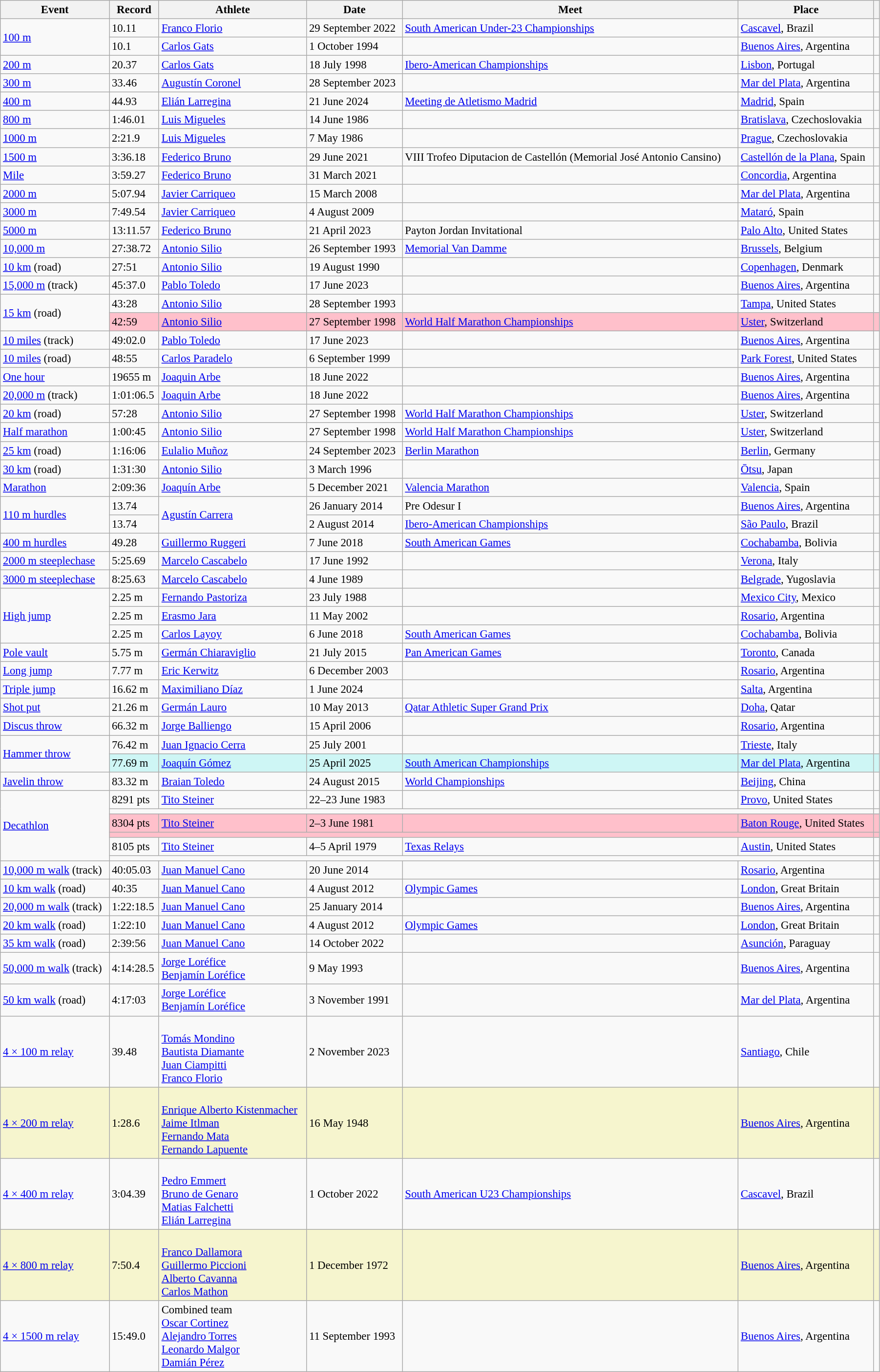<table class="wikitable" style="font-size:95%; width: 95%;">
<tr>
<th>Event</th>
<th>Record</th>
<th>Athlete</th>
<th>Date</th>
<th>Meet</th>
<th>Place</th>
<th></th>
</tr>
<tr>
<td rowspan=2><a href='#'>100 m</a></td>
<td>10.11 </td>
<td><a href='#'>Franco Florio</a></td>
<td>29 September 2022</td>
<td><a href='#'>South American Under-23 Championships</a></td>
<td><a href='#'>Cascavel</a>, Brazil</td>
<td></td>
</tr>
<tr>
<td>10.1  </td>
<td><a href='#'>Carlos Gats</a></td>
<td>1 October 1994</td>
<td></td>
<td><a href='#'>Buenos Aires</a>, Argentina</td>
<td></td>
</tr>
<tr>
<td><a href='#'>200 m</a></td>
<td>20.37 </td>
<td><a href='#'>Carlos Gats</a></td>
<td>18 July 1998</td>
<td><a href='#'>Ibero-American Championships</a></td>
<td><a href='#'>Lisbon</a>, Portugal</td>
<td></td>
</tr>
<tr>
<td><a href='#'>300 m</a></td>
<td>33.46</td>
<td><a href='#'>Augustín Coronel</a></td>
<td>28 September 2023</td>
<td></td>
<td><a href='#'>Mar del Plata</a>, Argentina</td>
<td></td>
</tr>
<tr>
<td><a href='#'>400 m</a></td>
<td>44.93</td>
<td><a href='#'>Elián Larregina</a></td>
<td>21 June 2024</td>
<td><a href='#'>Meeting de Atletismo Madrid</a></td>
<td><a href='#'>Madrid</a>, Spain</td>
<td></td>
</tr>
<tr>
<td><a href='#'>800 m</a></td>
<td>1:46.01</td>
<td><a href='#'>Luis Migueles</a></td>
<td>14 June 1986</td>
<td></td>
<td><a href='#'>Bratislava</a>, Czechoslovakia</td>
<td></td>
</tr>
<tr>
<td><a href='#'>1000 m</a></td>
<td>2:21.9 </td>
<td><a href='#'>Luis Migueles</a></td>
<td>7 May 1986</td>
<td></td>
<td><a href='#'>Prague</a>, Czechoslovakia</td>
<td></td>
</tr>
<tr>
<td><a href='#'>1500 m</a></td>
<td>3:36.18</td>
<td><a href='#'>Federico Bruno</a></td>
<td>29 June 2021</td>
<td>VIII Trofeo Diputacion de Castellón (Memorial José Antonio Cansino)</td>
<td><a href='#'>Castellón de la Plana</a>, Spain</td>
<td></td>
</tr>
<tr>
<td><a href='#'>Mile</a></td>
<td>3:59.27</td>
<td><a href='#'>Federico Bruno</a></td>
<td>31 March 2021</td>
<td></td>
<td><a href='#'>Concordia</a>, Argentina</td>
<td></td>
</tr>
<tr>
<td><a href='#'>2000 m</a></td>
<td>5:07.94</td>
<td><a href='#'>Javier Carriqueo</a></td>
<td>15 March 2008</td>
<td></td>
<td><a href='#'>Mar del Plata</a>, Argentina</td>
<td></td>
</tr>
<tr>
<td><a href='#'>3000 m</a></td>
<td>7:49.54</td>
<td><a href='#'>Javier Carriqueo</a></td>
<td>4 August 2009</td>
<td></td>
<td><a href='#'>Mataró</a>, Spain</td>
<td></td>
</tr>
<tr>
<td><a href='#'>5000 m</a></td>
<td>13:11.57</td>
<td><a href='#'>Federico Bruno</a></td>
<td>21 April 2023</td>
<td>Payton Jordan Invitational</td>
<td><a href='#'>Palo Alto</a>, United States</td>
<td></td>
</tr>
<tr>
<td><a href='#'>10,000 m</a></td>
<td>27:38.72</td>
<td><a href='#'>Antonio Silio</a></td>
<td>26 September 1993</td>
<td><a href='#'>Memorial Van Damme</a></td>
<td><a href='#'>Brussels</a>, Belgium</td>
<td></td>
</tr>
<tr>
<td><a href='#'>10 km</a> (road)</td>
<td>27:51</td>
<td><a href='#'>Antonio Silio</a></td>
<td>19 August 1990</td>
<td></td>
<td><a href='#'>Copenhagen</a>, Denmark</td>
<td></td>
</tr>
<tr>
<td><a href='#'>15,000 m</a> (track)</td>
<td>45:37.0</td>
<td><a href='#'>Pablo Toledo</a></td>
<td>17 June 2023</td>
<td></td>
<td><a href='#'>Buenos Aires</a>, Argentina</td>
<td></td>
</tr>
<tr>
<td rowspan=2><a href='#'>15 km</a> (road)</td>
<td>43:28</td>
<td><a href='#'>Antonio Silio</a></td>
<td>28 September 1993</td>
<td></td>
<td><a href='#'>Tampa</a>, United States</td>
<td></td>
</tr>
<tr style="background:pink">
<td>42:59</td>
<td><a href='#'>Antonio Silio</a></td>
<td>27 September 1998</td>
<td><a href='#'>World Half Marathon Championships</a></td>
<td><a href='#'>Uster</a>, Switzerland</td>
<td></td>
</tr>
<tr>
<td><a href='#'>10 miles</a> (track)</td>
<td>49:02.0</td>
<td><a href='#'>Pablo Toledo</a></td>
<td>17 June 2023</td>
<td></td>
<td><a href='#'>Buenos Aires</a>, Argentina</td>
<td></td>
</tr>
<tr>
<td><a href='#'>10 miles</a> (road)</td>
<td>48:55</td>
<td><a href='#'>Carlos Paradelo</a></td>
<td>6 September 1999</td>
<td></td>
<td><a href='#'>Park Forest</a>, United States</td>
<td></td>
</tr>
<tr>
<td><a href='#'>One hour</a></td>
<td>19655 m</td>
<td><a href='#'>Joaquin Arbe</a></td>
<td>18 June 2022</td>
<td></td>
<td><a href='#'>Buenos Aires</a>, Argentina</td>
<td></td>
</tr>
<tr>
<td><a href='#'>20,000 m</a> (track)</td>
<td>1:01:06.5</td>
<td><a href='#'>Joaquin Arbe</a></td>
<td>18 June 2022</td>
<td></td>
<td><a href='#'>Buenos Aires</a>, Argentina</td>
<td></td>
</tr>
<tr>
<td><a href='#'>20 km</a> (road)</td>
<td>57:28</td>
<td><a href='#'>Antonio Silio</a></td>
<td>27 September 1998</td>
<td><a href='#'>World Half Marathon Championships</a></td>
<td><a href='#'>Uster</a>, Switzerland</td>
<td></td>
</tr>
<tr>
<td><a href='#'>Half marathon</a></td>
<td>1:00:45</td>
<td><a href='#'>Antonio Silio</a></td>
<td>27 September 1998</td>
<td><a href='#'>World Half Marathon Championships</a></td>
<td><a href='#'>Uster</a>, Switzerland</td>
<td></td>
</tr>
<tr>
<td><a href='#'>25 km</a> (road)</td>
<td>1:16:06</td>
<td><a href='#'>Eulalio Muñoz</a></td>
<td>24 September 2023</td>
<td><a href='#'>Berlin Marathon</a></td>
<td><a href='#'>Berlin</a>, Germany</td>
<td></td>
</tr>
<tr>
<td><a href='#'>30 km</a> (road)</td>
<td>1:31:30</td>
<td><a href='#'>Antonio Silio</a></td>
<td>3 March 1996</td>
<td></td>
<td><a href='#'>Ōtsu</a>, Japan</td>
<td></td>
</tr>
<tr>
<td><a href='#'>Marathon</a></td>
<td>2:09:36</td>
<td><a href='#'>Joaquín Arbe</a></td>
<td>5 December 2021</td>
<td><a href='#'>Valencia Marathon</a></td>
<td><a href='#'>Valencia</a>, Spain</td>
<td></td>
</tr>
<tr>
<td rowspan=2><a href='#'>110 m hurdles</a></td>
<td>13.74 </td>
<td rowspan=2><a href='#'>Agustín Carrera</a></td>
<td>26 January 2014</td>
<td>Pre Odesur I</td>
<td><a href='#'>Buenos Aires</a>, Argentina</td>
<td></td>
</tr>
<tr>
<td>13.74 </td>
<td>2 August 2014</td>
<td><a href='#'>Ibero-American Championships</a></td>
<td><a href='#'>São Paulo</a>, Brazil</td>
<td></td>
</tr>
<tr>
<td><a href='#'>400 m hurdles</a></td>
<td>49.28 </td>
<td><a href='#'>Guillermo Ruggeri</a></td>
<td>7 June 2018</td>
<td><a href='#'>South American Games</a></td>
<td><a href='#'>Cochabamba</a>, Bolivia</td>
<td></td>
</tr>
<tr>
<td><a href='#'>2000 m steeplechase</a></td>
<td>5:25.69</td>
<td><a href='#'>Marcelo Cascabelo</a></td>
<td>17 June 1992</td>
<td></td>
<td><a href='#'>Verona</a>, Italy</td>
<td></td>
</tr>
<tr>
<td><a href='#'>3000 m steeplechase</a></td>
<td>8:25.63</td>
<td><a href='#'>Marcelo Cascabelo</a></td>
<td>4 June 1989</td>
<td></td>
<td><a href='#'>Belgrade</a>, Yugoslavia</td>
<td></td>
</tr>
<tr>
<td rowspan=3><a href='#'>High jump</a></td>
<td>2.25 m </td>
<td><a href='#'>Fernando Pastoriza</a></td>
<td>23 July 1988</td>
<td></td>
<td><a href='#'>Mexico City</a>, Mexico</td>
<td></td>
</tr>
<tr>
<td>2.25 m</td>
<td><a href='#'>Erasmo Jara</a></td>
<td>11 May 2002</td>
<td></td>
<td><a href='#'>Rosario</a>, Argentina</td>
<td></td>
</tr>
<tr>
<td>2.25 m </td>
<td><a href='#'>Carlos Layoy</a></td>
<td>6 June 2018</td>
<td><a href='#'>South American Games</a></td>
<td><a href='#'>Cochabamba</a>, Bolivia</td>
<td></td>
</tr>
<tr>
<td><a href='#'>Pole vault</a></td>
<td>5.75 m</td>
<td><a href='#'>Germán Chiaraviglio</a></td>
<td>21 July 2015</td>
<td><a href='#'>Pan American Games</a></td>
<td><a href='#'>Toronto</a>, Canada</td>
<td></td>
</tr>
<tr>
<td><a href='#'>Long jump</a></td>
<td>7.77 m </td>
<td><a href='#'>Eric Kerwitz</a></td>
<td>6 December 2003</td>
<td></td>
<td><a href='#'>Rosario</a>, Argentina</td>
<td></td>
</tr>
<tr>
<td><a href='#'>Triple jump</a></td>
<td>16.62 m  </td>
<td><a href='#'>Maximiliano Díaz</a></td>
<td>1 June 2024</td>
<td></td>
<td><a href='#'>Salta</a>, Argentina</td>
<td></td>
</tr>
<tr>
<td><a href='#'>Shot put</a></td>
<td>21.26 m</td>
<td><a href='#'>Germán Lauro</a></td>
<td>10 May 2013</td>
<td><a href='#'>Qatar Athletic Super Grand Prix</a></td>
<td><a href='#'>Doha</a>, Qatar</td>
<td></td>
</tr>
<tr>
<td><a href='#'>Discus throw</a></td>
<td>66.32 m</td>
<td><a href='#'>Jorge Balliengo</a></td>
<td>15 April 2006</td>
<td></td>
<td><a href='#'>Rosario</a>, Argentina</td>
<td></td>
</tr>
<tr>
<td rowspan=2><a href='#'>Hammer throw</a></td>
<td>76.42 m</td>
<td><a href='#'>Juan Ignacio Cerra</a></td>
<td>25 July 2001</td>
<td></td>
<td><a href='#'>Trieste</a>, Italy</td>
<td></td>
</tr>
<tr bgcolor=#CEF6F5>
<td>77.69 m</td>
<td><a href='#'>Joaquín Gómez</a></td>
<td>25 April 2025</td>
<td><a href='#'>South American Championships</a></td>
<td><a href='#'>Mar del Plata</a>, Argentina</td>
<td></td>
</tr>
<tr>
<td><a href='#'>Javelin throw</a></td>
<td>83.32 m</td>
<td><a href='#'>Braian Toledo</a></td>
<td>24 August 2015</td>
<td><a href='#'>World Championships</a></td>
<td><a href='#'>Beijing</a>, China</td>
<td></td>
</tr>
<tr>
<td rowspan=6><a href='#'>Decathlon</a></td>
<td>8291 pts  </td>
<td><a href='#'>Tito Steiner</a></td>
<td>22–23 June 1983</td>
<td></td>
<td><a href='#'>Provo</a>, United States</td>
<td></td>
</tr>
<tr>
<td colspan=5></td>
<td></td>
</tr>
<tr style="background:pink">
<td>8304 pts</td>
<td><a href='#'>Tito Steiner</a></td>
<td>2–3 June 1981</td>
<td></td>
<td><a href='#'>Baton Rouge</a>, United States</td>
<td></td>
</tr>
<tr style="background:pink">
<td colspan=5></td>
<td></td>
</tr>
<tr>
<td>8105 pts</td>
<td><a href='#'>Tito Steiner</a></td>
<td>4–5 April 1979</td>
<td><a href='#'>Texas Relays</a></td>
<td><a href='#'>Austin</a>, United States</td>
<td></td>
</tr>
<tr>
<td colspan=5></td>
<td></td>
</tr>
<tr>
<td><a href='#'>10,000 m walk</a> (track)</td>
<td>40:05.03</td>
<td><a href='#'>Juan Manuel Cano</a></td>
<td>20 June 2014</td>
<td></td>
<td><a href='#'>Rosario</a>, Argentina</td>
<td></td>
</tr>
<tr>
<td><a href='#'>10 km walk</a> (road)</td>
<td>40:35</td>
<td><a href='#'>Juan Manuel Cano</a></td>
<td>4 August 2012</td>
<td><a href='#'>Olympic Games</a></td>
<td><a href='#'>London</a>, Great Britain</td>
<td></td>
</tr>
<tr>
<td><a href='#'>20,000 m walk</a> (track)</td>
<td>1:22:18.5</td>
<td><a href='#'>Juan Manuel Cano</a></td>
<td>25 January 2014</td>
<td></td>
<td><a href='#'>Buenos Aires</a>, Argentina</td>
<td></td>
</tr>
<tr>
<td><a href='#'>20 km walk</a> (road)</td>
<td>1:22:10</td>
<td><a href='#'>Juan Manuel Cano</a></td>
<td>4 August 2012</td>
<td><a href='#'>Olympic Games</a></td>
<td><a href='#'>London</a>, Great Britain</td>
<td></td>
</tr>
<tr>
<td><a href='#'>35 km walk</a> (road)</td>
<td>2:39:56</td>
<td><a href='#'>Juan Manuel Cano</a></td>
<td>14 October 2022</td>
<td></td>
<td><a href='#'>Asunción</a>, Paraguay</td>
<td></td>
</tr>
<tr>
<td><a href='#'>50,000 m walk</a> (track)</td>
<td>4:14:28.5</td>
<td><a href='#'>Jorge Loréfice</a><br><a href='#'>Benjamín Loréfice</a></td>
<td>9 May 1993</td>
<td></td>
<td><a href='#'>Buenos Aires</a>, Argentina</td>
<td></td>
</tr>
<tr>
<td><a href='#'>50 km walk</a> (road)</td>
<td>4:17:03</td>
<td><a href='#'>Jorge Loréfice</a><br><a href='#'>Benjamín Loréfice</a></td>
<td>3 November 1991</td>
<td></td>
<td><a href='#'>Mar del Plata</a>, Argentina</td>
<td></td>
</tr>
<tr>
<td><a href='#'>4 × 100 m relay</a></td>
<td>39.48</td>
<td><br><a href='#'>Tomás Mondino</a><br><a href='#'>Bautista Diamante</a><br><a href='#'>Juan Ciampitti</a><br><a href='#'>Franco Florio</a></td>
<td>2 November 2023</td>
<td></td>
<td><a href='#'>Santiago</a>, Chile</td>
<td></td>
</tr>
<tr style="background:#f6F5CE;">
<td><a href='#'>4 × 200 m relay</a></td>
<td>1:28.6 </td>
<td><br><a href='#'>Enrique Alberto Kistenmacher</a><br><a href='#'>Jaime Itlman</a><br><a href='#'>Fernando Mata</a><br><a href='#'>Fernando Lapuente</a></td>
<td>16 May 1948</td>
<td></td>
<td><a href='#'>Buenos Aires</a>, Argentina</td>
<td></td>
</tr>
<tr>
<td><a href='#'>4 × 400 m relay</a></td>
<td>3:04.39</td>
<td><br><a href='#'>Pedro Emmert</a><br><a href='#'>Bruno de Genaro</a><br><a href='#'>Matias Falchetti</a> <br><a href='#'>Elián Larregina</a></td>
<td>1 October 2022</td>
<td><a href='#'>South American U23 Championships</a></td>
<td><a href='#'>Cascavel</a>, Brazil</td>
<td></td>
</tr>
<tr style="background:#f6F5CE;">
<td><a href='#'>4 × 800 m relay</a></td>
<td>7:50.4</td>
<td><br><a href='#'>Franco Dallamora</a><br><a href='#'>Guillermo Piccioni</a><br><a href='#'>Alberto Cavanna</a><br><a href='#'>Carlos Mathon</a></td>
<td>1 December 1972</td>
<td></td>
<td><a href='#'>Buenos Aires</a>, Argentina</td>
<td></td>
</tr>
<tr>
<td><a href='#'>4 × 1500 m relay</a></td>
<td>15:49.0</td>
<td>Combined team<br><a href='#'>Oscar Cortinez</a><br><a href='#'>Alejandro Torres</a><br><a href='#'>Leonardo Malgor</a><br><a href='#'>Damián Pérez</a></td>
<td>11 September 1993</td>
<td></td>
<td><a href='#'>Buenos Aires</a>, Argentina</td>
<td></td>
</tr>
</table>
